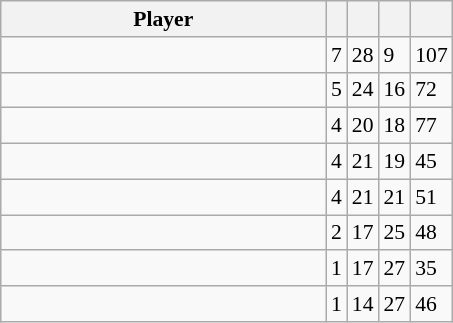<table class="wikitable" style=font-size:90%>
<tr>
<th>Player</th>
<th></th>
<th></th>
<th></th>
<th></th>
</tr>
<tr>
<td width="210"><strong></strong></td>
<td>7</td>
<td>28</td>
<td>9</td>
<td>107</td>
</tr>
<tr>
<td><strong></strong></td>
<td>5</td>
<td>24</td>
<td>16</td>
<td>72</td>
</tr>
<tr>
<td><strong></strong></td>
<td>4</td>
<td>20</td>
<td>18</td>
<td>77</td>
</tr>
<tr>
<td></td>
<td>4</td>
<td>21</td>
<td>19</td>
<td>45</td>
</tr>
<tr>
<td></td>
<td>4</td>
<td>21</td>
<td>21</td>
<td>51</td>
</tr>
<tr>
<td></td>
<td>2</td>
<td>17</td>
<td>25</td>
<td>48</td>
</tr>
<tr>
<td></td>
<td>1</td>
<td>17</td>
<td>27</td>
<td>35</td>
</tr>
<tr>
<td></td>
<td>1</td>
<td>14</td>
<td>27</td>
<td>46</td>
</tr>
</table>
